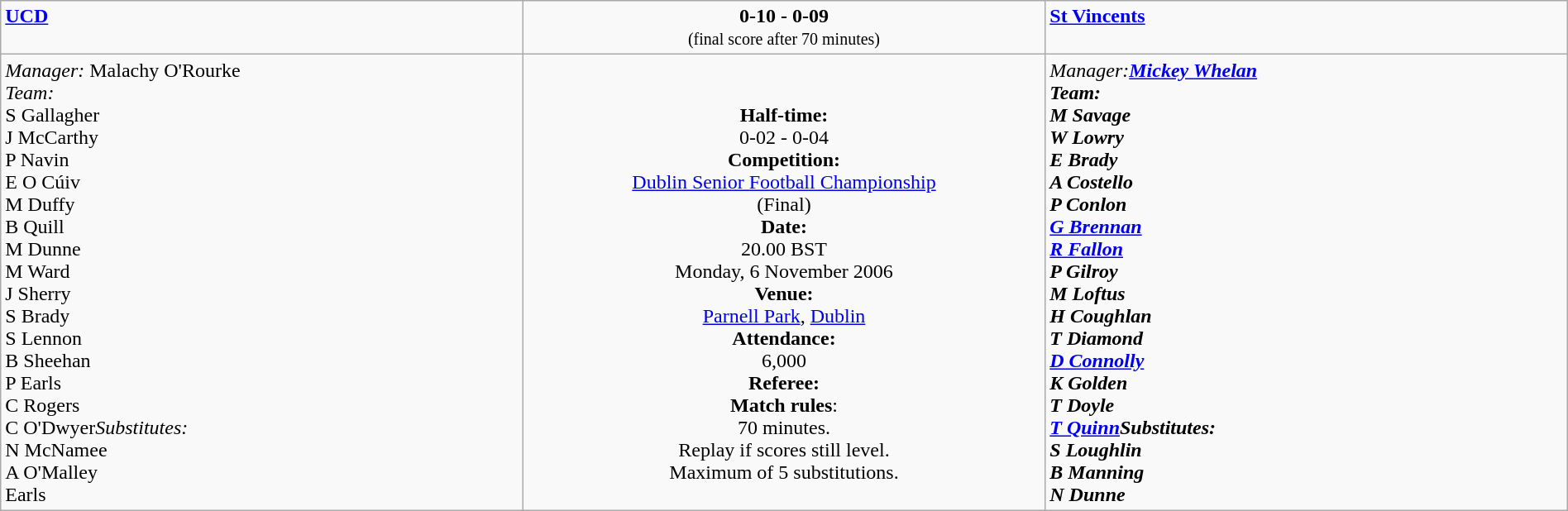<table class="wikitable" style="width:100%">
<tr>
<td width=33% valign=top><span><strong><a href='#'>UCD</a></strong></span></td>
<td width=33% valign=top align=center><span><strong>0-10 - 0-09</strong></span><br><small>(final score after 70 minutes)</small></td>
<td width=33% valign=top><span><strong><a href='#'>St Vincents</a></strong></span></td>
</tr>
<tr>
<td valign=top><em>Manager:</em> Malachy O'Rourke<br><em>Team:</em>
<br>S Gallagher
<br>J McCarthy
<br>P Navin
<br>E O Cúiv
<br>M Duffy
<br>B Quill
<br>M Dunne
<br>M Ward
<br>J Sherry
<br>S Brady
<br>S Lennon
<br>B Sheehan
<br>P Earls
<br>C Rogers
<br>C O'Dwyer<em>Substitutes:</em>
<br>N McNamee
<br>A O'Malley
<br>Earls</td>
<td valign=middle align=center><br><strong>Half-time:</strong><br>0-02 - 0-04<br><strong>Competition:</strong><br><a href='#'>Dublin Senior Football Championship</a><br>(Final)<br><strong>Date:</strong><br>20.00 BST<br>Monday, 6 November 2006<br><strong>Venue:</strong><br><a href='#'>Parnell Park</a>, <a href='#'>Dublin</a><br><strong>Attendance:</strong><br>6,000<br><strong>Referee:</strong><br><strong>Match rules</strong>:<br>70 minutes.<br>Replay if scores still level.<br>Maximum of 5 substitutions.
</td>
<td valign=top><em>Manager:<strong><em><a href='#'>Mickey Whelan</a><strong><br></em>Team:<em>
<br>M Savage
<br>W Lowry
<br>E Brady
<br>A Costello
<br>P Conlon
<br><a href='#'>G Brennan</a>
<br><a href='#'>R Fallon</a>
<br>P Gilroy
<br>M Loftus
<br>H Coughlan
<br>T Diamond
<br><a href='#'>D Connolly</a>
<br>K Golden
<br>T Doyle
<br><a href='#'>T Quinn</a></em>Substitutes:<em>
<br>S Loughlin
<br>B Manning
<br>N Dunne</td>
</tr>
</table>
